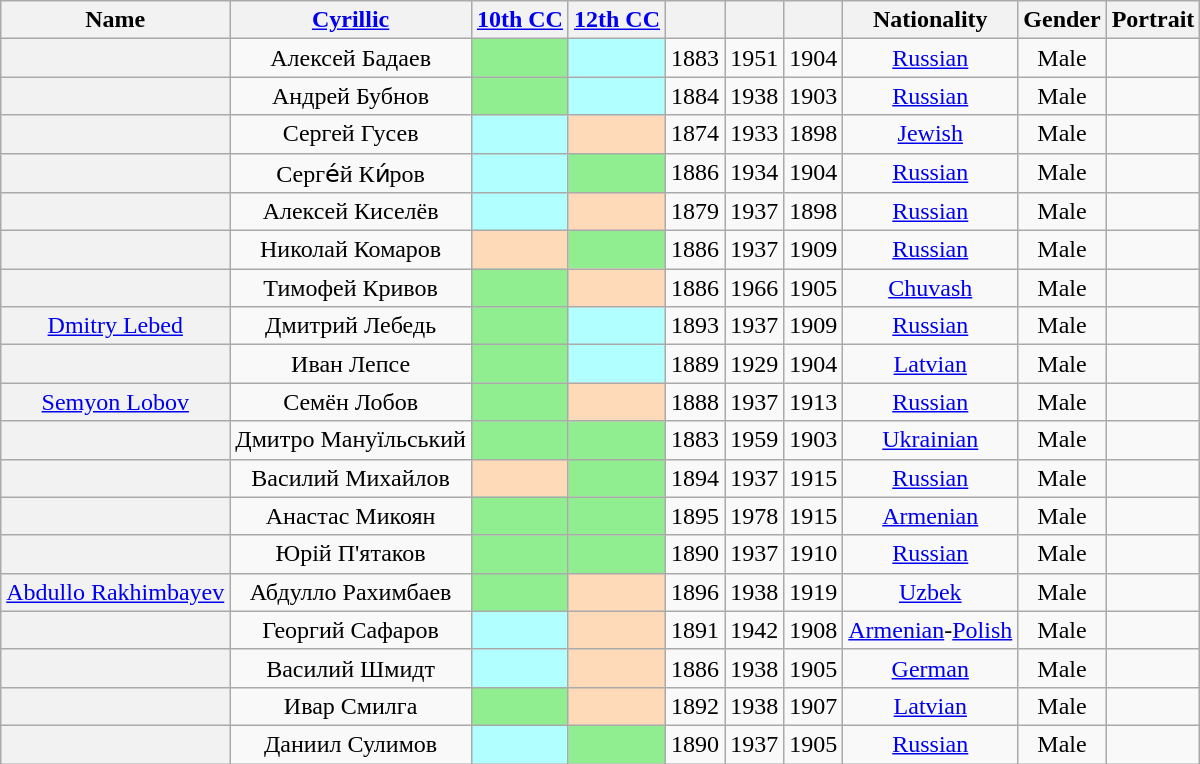<table class="wikitable sortable" style=text-align:center>
<tr>
<th scope="col">Name</th>
<th scope="col" class="unsortable"><a href='#'>Cyrillic</a></th>
<th scope="col"><a href='#'>10th CC</a></th>
<th scope="col"><a href='#'>12th CC</a></th>
<th scope="col"></th>
<th scope="col"></th>
<th scope="col"></th>
<th scope="col">Nationality</th>
<th scope="col">Gender</th>
<th scope="col" class="unsortable">Portrait</th>
</tr>
<tr>
<th align="center" scope="row" style="font-weight:normal;"></th>
<td>Алексей Бадаев</td>
<td bgcolor = LightGreen></td>
<td bgcolor = #B2FFFF></td>
<td>1883</td>
<td>1951</td>
<td>1904</td>
<td><a href='#'>Russian</a></td>
<td>Male</td>
<td></td>
</tr>
<tr>
<th align="center" scope="row" style="font-weight:normal;"></th>
<td>Андрей Бубнов</td>
<td bgcolor = LightGreen></td>
<td bgcolor = #B2FFFF></td>
<td>1884</td>
<td>1938</td>
<td>1903</td>
<td><a href='#'>Russian</a></td>
<td>Male</td>
<td></td>
</tr>
<tr>
<th align="center" scope="row" style="font-weight:normal;"></th>
<td>Сергей Гусев</td>
<td bgcolor = #B2FFFF></td>
<td bgcolor = PeachPuff></td>
<td>1874</td>
<td>1933</td>
<td>1898</td>
<td><a href='#'>Jewish</a></td>
<td>Male</td>
<td></td>
</tr>
<tr>
<th align="center" scope="row" style="font-weight:normal;"></th>
<td>Серге́й Ки́ров</td>
<td bgcolor = #B2FFFF></td>
<td bgcolor = LightGreen></td>
<td>1886</td>
<td>1934</td>
<td>1904</td>
<td><a href='#'>Russian</a></td>
<td>Male</td>
<td></td>
</tr>
<tr>
<th align="center" scope="row" style="font-weight:normal;"></th>
<td>Алексей Киселёв</td>
<td bgcolor = #B2FFFF></td>
<td bgcolor = PeachPuff></td>
<td>1879</td>
<td>1937</td>
<td>1898</td>
<td><a href='#'>Russian</a></td>
<td>Male</td>
<td></td>
</tr>
<tr>
<th align="center" scope="row" style="font-weight:normal;"></th>
<td>Николай Комаров</td>
<td bgcolor = PeachPuff></td>
<td bgcolor = LightGreen></td>
<td>1886</td>
<td>1937</td>
<td>1909</td>
<td><a href='#'>Russian</a></td>
<td>Male</td>
<td></td>
</tr>
<tr>
<th align="center" scope="row" style="font-weight:normal;"></th>
<td>Тимофей Кривов</td>
<td bgcolor = LightGreen></td>
<td bgcolor = PeachPuff></td>
<td>1886</td>
<td>1966</td>
<td>1905</td>
<td><a href='#'>Chuvash</a></td>
<td>Male</td>
<td></td>
</tr>
<tr>
<th align="center" scope="row" style="font-weight:normal;"><a href='#'>Dmitry Lebed</a></th>
<td>Дмитрий Лебедь</td>
<td bgcolor = LightGreen></td>
<td bgcolor = #B2FFFF></td>
<td>1893</td>
<td>1937</td>
<td>1909</td>
<td><a href='#'>Russian</a></td>
<td>Male</td>
<td></td>
</tr>
<tr>
<th align="center" scope="row" style="font-weight:normal;"></th>
<td>Иван Лепсе</td>
<td bgcolor = LightGreen></td>
<td bgcolor = #B2FFFF></td>
<td>1889</td>
<td>1929</td>
<td>1904</td>
<td><a href='#'>Latvian</a></td>
<td>Male</td>
<td></td>
</tr>
<tr>
<th align="center" scope="row" style="font-weight:normal;"><a href='#'>Semyon Lobov</a></th>
<td>Семён Лобов</td>
<td bgcolor = LightGreen></td>
<td bgcolor = PeachPuff></td>
<td>1888</td>
<td>1937</td>
<td>1913</td>
<td><a href='#'>Russian</a></td>
<td>Male</td>
<td></td>
</tr>
<tr>
<th align="center" scope="row" style="font-weight:normal;"></th>
<td>Дмитро Мануїльський</td>
<td bgcolor = LightGreen></td>
<td bgcolor = LightGreen></td>
<td>1883</td>
<td>1959</td>
<td>1903</td>
<td><a href='#'>Ukrainian</a></td>
<td>Male</td>
<td></td>
</tr>
<tr>
<th align="center" scope="row" style="font-weight:normal;"></th>
<td>Василий Михайлов</td>
<td bgcolor = PeachPuff></td>
<td bgcolor = LightGreen></td>
<td>1894</td>
<td>1937</td>
<td>1915</td>
<td><a href='#'>Russian</a></td>
<td>Male</td>
<td></td>
</tr>
<tr>
<th align="center" scope="row" style="font-weight:normal;"></th>
<td>Анастас Микоян</td>
<td bgcolor = LightGreen></td>
<td bgcolor = LightGreen></td>
<td>1895</td>
<td>1978</td>
<td>1915</td>
<td><a href='#'>Armenian</a></td>
<td>Male</td>
<td></td>
</tr>
<tr>
<th align="center" scope="row" style="font-weight:normal;"></th>
<td>Юрій П'ятаков</td>
<td bgcolor = LightGreen></td>
<td bgcolor = LightGreen></td>
<td>1890</td>
<td>1937</td>
<td>1910</td>
<td><a href='#'>Russian</a></td>
<td>Male</td>
<td></td>
</tr>
<tr>
<th align="center" scope="row" style="font-weight:normal;"><a href='#'>Abdullo Rakhimbayev</a></th>
<td>Абдулло Рахимбаев</td>
<td bgcolor = LightGreen></td>
<td bgcolor = PeachPuff></td>
<td>1896</td>
<td>1938</td>
<td>1919</td>
<td><a href='#'>Uzbek</a></td>
<td>Male</td>
<td></td>
</tr>
<tr>
<th align="center" scope="row" style="font-weight:normal;"></th>
<td>Георгий Сафаров</td>
<td bgcolor = #B2FFFF></td>
<td bgcolor = PeachPuff></td>
<td>1891</td>
<td>1942</td>
<td>1908</td>
<td><a href='#'>Armenian</a>-<a href='#'>Polish</a><br></td>
<td>Male</td>
<td></td>
</tr>
<tr>
<th align="center" scope="row" style="font-weight:normal;"></th>
<td>Василий Шмидт</td>
<td bgcolor = #B2FFFF></td>
<td bgcolor = PeachPuff></td>
<td>1886</td>
<td>1938</td>
<td>1905</td>
<td><a href='#'>German</a></td>
<td>Male</td>
<td></td>
</tr>
<tr>
<th align="center" scope="row" style="font-weight:normal;"></th>
<td>Ивар Смилга</td>
<td bgcolor = LightGreen></td>
<td bgcolor = PeachPuff></td>
<td>1892</td>
<td>1938</td>
<td>1907</td>
<td><a href='#'>Latvian</a></td>
<td>Male</td>
<td></td>
</tr>
<tr>
<th align="center" scope="row" style="font-weight:normal;"></th>
<td>Даниил Сулимов</td>
<td bgcolor = #B2FFFF></td>
<td bgcolor = LightGreen></td>
<td>1890</td>
<td>1937</td>
<td>1905</td>
<td><a href='#'>Russian</a></td>
<td>Male</td>
<td></td>
</tr>
</table>
